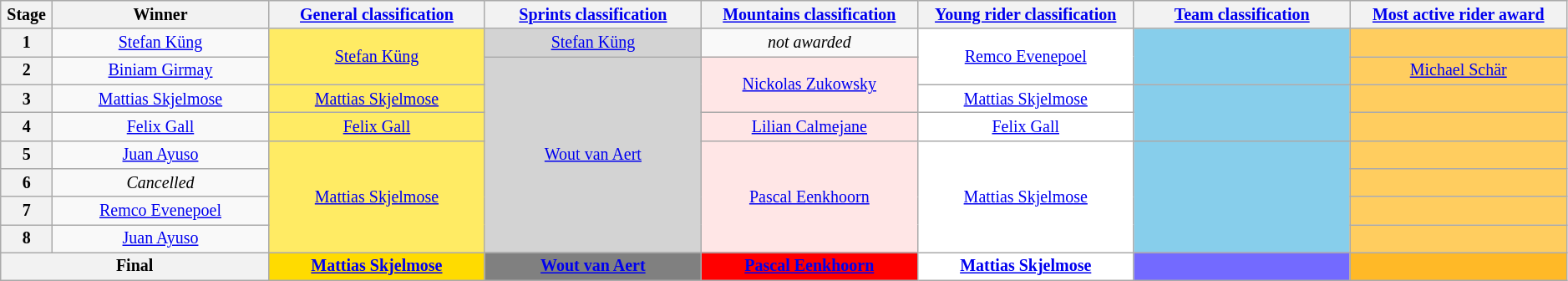<table class="wikitable" style="text-align: center; font-size:smaller;">
<tr style="background:#efefef;">
<th scope="col" style="width:2%;">Stage</th>
<th scope="col" style="width:12%;">Winner</th>
<th scope="col" style="width:12%;"><a href='#'>General classification</a><br></th>
<th scope="col" style="width:12%;"><a href='#'>Sprints classification</a><br></th>
<th scope="col" style="width:12%;"><a href='#'>Mountains classification</a><br></th>
<th scope="col" style="width:12%;"><a href='#'>Young rider classification</a><br></th>
<th scope="col" style="width:12%;"><a href='#'>Team classification</a><br></th>
<th scope="col" style="width:12%;"><a href='#'>Most active rider award</a></th>
</tr>
<tr>
<th>1</th>
<td><a href='#'>Stefan Küng</a></td>
<td style="background:#FFEB64;" rowspan=2><a href='#'>Stefan Küng</a></td>
<td style="background:lightgrey;"><a href='#'>Stefan Küng</a></td>
<td><em>not awarded</em></td>
<td style="background:white;" rowspan=2><a href='#'>Remco Evenepoel</a></td>
<td style="background:skyblue;" rowspan=2></td>
<td style="background:#FFCD5F;"></td>
</tr>
<tr>
<th>2</th>
<td><a href='#'>Biniam Girmay</a></td>
<td rowspan="7" style="background:lightgrey;"><a href='#'>Wout van Aert</a></td>
<td style="background:#FFE6E6;" rowspan=2><a href='#'>Nickolas Zukowsky</a></td>
<td style="background:#FFCD5F;"><a href='#'>Michael Schär</a></td>
</tr>
<tr>
<th>3</th>
<td><a href='#'>Mattias Skjelmose</a></td>
<td style="background:#FFEB64;"><a href='#'>Mattias Skjelmose</a></td>
<td style="background:white;"><a href='#'>Mattias Skjelmose</a></td>
<td style="background:skyblue;" rowspan=2></td>
<td style="background:#FFCD5F;"></td>
</tr>
<tr>
<th>4</th>
<td><a href='#'>Felix Gall</a></td>
<td style="background:#FFEB64;"><a href='#'>Felix Gall</a></td>
<td style="background:#FFE6E6;"><a href='#'>Lilian Calmejane</a></td>
<td style="background:white;"><a href='#'>Felix Gall</a></td>
<td style="background:#FFCD5F;"></td>
</tr>
<tr>
<th>5</th>
<td><a href='#'>Juan Ayuso</a></td>
<td rowspan="4" style="background:#FFEB64;"><a href='#'>Mattias Skjelmose</a></td>
<td rowspan="4" style="background:#FFE6E6;"><a href='#'>Pascal Eenkhoorn</a></td>
<td rowspan="4" style="background:white;"><a href='#'>Mattias Skjelmose</a></td>
<td rowspan="4" style="background:skyblue;"></td>
<td style="background:#FFCD5F;"></td>
</tr>
<tr>
<th>6</th>
<td><em>Cancelled</em></td>
<td style="background:#FFCD5F;"></td>
</tr>
<tr>
<th>7</th>
<td><a href='#'>Remco Evenepoel</a></td>
<td style="background:#FFCD5F;"></td>
</tr>
<tr>
<th>8</th>
<td><a href='#'>Juan Ayuso</a></td>
<td style="background:#FFCD5F;"></td>
</tr>
<tr>
<th colspan="2">Final</th>
<th style="background:#FFDB00;"><a href='#'>Mattias Skjelmose</a></th>
<th style="background:gray;"><a href='#'>Wout van Aert</a></th>
<th style="background:#f00;"><a href='#'>Pascal Eenkhoorn</a></th>
<th style="background:white;"><a href='#'>Mattias Skjelmose</a></th>
<th style="background:#736aff;"></th>
<th style="background:#FFB927;"></th>
</tr>
</table>
